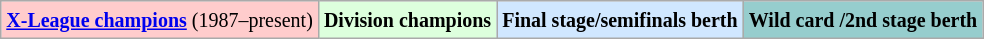<table class="wikitable">
<tr>
<td bgcolor="#FFCCCC"><small><strong><a href='#'>X-League champions</a></strong> (1987–present)</small></td>
<td bgcolor="#DDFFDD"><small><strong>Division champions</strong></small></td>
<td bgcolor="#D0E7FF"><small><strong>Final stage/semifinals berth</strong></small></td>
<td bgcolor="#96CDCD"><small><strong>Wild card /2nd stage berth</strong></small></td>
</tr>
</table>
